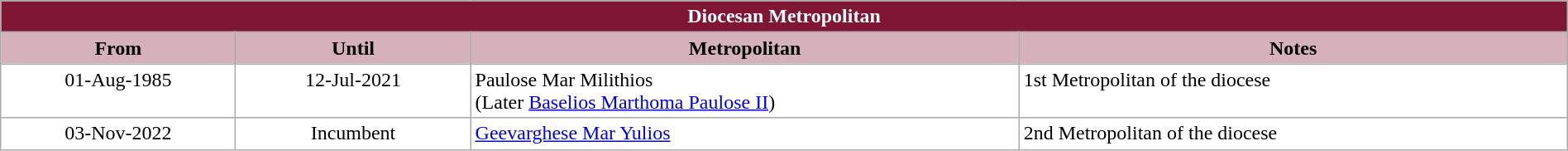<table class="wikitable" style="width: 100%;">
<tr>
<th colspan="4" style="background-color: #7F1734; color: white;">Diocesan Metropolitan</th>
</tr>
<tr>
<th style="background-color: #D4B1BB; width: 15%;">From</th>
<th style="background-color: #D4B1BB; width: 15%;">Until</th>
<th style="background-color: #D4B1BB; width: 35%;">Metropolitan</th>
<th style="background-color: #D4B1BB; width: 35%;">Notes</th>
</tr>
<tr valign="top" style="background-color: white;">
<td style="text-align: center;">01-Aug-1985</td>
<td style="text-align: center;">12-Jul-2021</td>
<td>Paulose Mar Milithios<br>(Later <a href='#'>Baselios Marthoma Paulose II</a>)</td>
<td>1st Metropolitan of  the diocese</td>
</tr>
<tr valign="top" style="background-color: white;">
<td style="text-align: center;">03-Nov-2022</td>
<td style="text-align: center;">Incumbent</td>
<td><a href='#'>Geevarghese Mar Yulios</a></td>
<td>2nd Metropolitan of  the diocese</td>
</tr>
</table>
